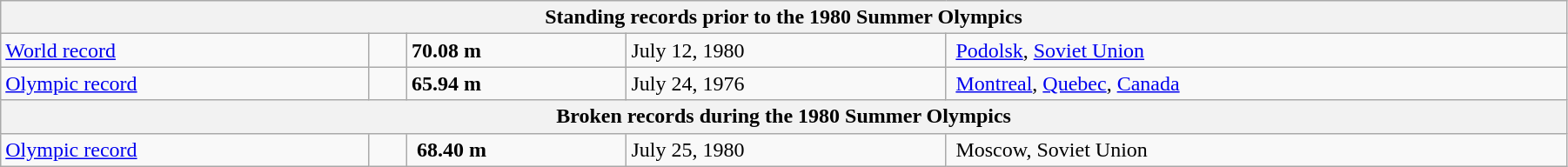<table class="wikitable style=" text-align:center; font-size:110%"; width="95%">
<tr>
<th colspan="5">Standing records prior to the 1980 Summer Olympics</th>
</tr>
<tr>
<td><a href='#'>World record</a></td>
<td></td>
<td><strong>70.08 m</strong></td>
<td>July 12, 1980</td>
<td> <a href='#'>Podolsk</a>, <a href='#'>Soviet Union</a></td>
</tr>
<tr>
<td><a href='#'>Olympic record</a></td>
<td> </td>
<td><strong>65.94 m</strong></td>
<td>July 24, 1976</td>
<td> <a href='#'>Montreal</a>, <a href='#'>Quebec</a>, <a href='#'>Canada</a></td>
</tr>
<tr>
<th colspan="5">Broken records during the 1980 Summer Olympics</th>
</tr>
<tr>
<td><a href='#'>Olympic record</a></td>
<td> </td>
<td> <strong>68.40 m<em></td>
<td>July 25, 1980</td>
<td> Moscow, Soviet Union</td>
</tr>
</table>
